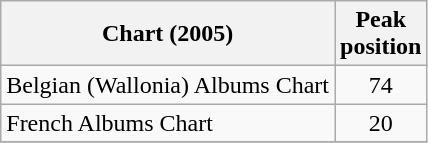<table class="wikitable sortable">
<tr>
<th>Chart (2005)</th>
<th>Peak<br>position</th>
</tr>
<tr>
<td>Belgian (Wallonia) Albums Chart</td>
<td align="center">74</td>
</tr>
<tr>
<td>French Albums Chart</td>
<td align="center">20</td>
</tr>
<tr>
</tr>
</table>
